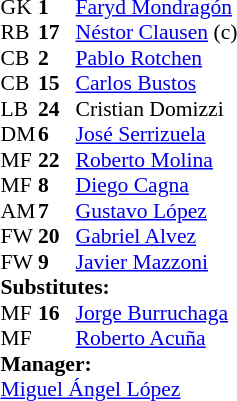<table style="font-size:90%; margin:0.2em auto;" cellspacing="0" cellpadding="0">
<tr>
<th width="25"></th>
<th width="25"></th>
</tr>
<tr>
<td>GK</td>
<td><strong>1</strong></td>
<td> <a href='#'>Faryd Mondragón</a></td>
</tr>
<tr>
<td>RB</td>
<td><strong>17</strong></td>
<td> <a href='#'>Néstor Clausen</a> (c)</td>
</tr>
<tr>
<td>CB</td>
<td><strong>2</strong></td>
<td> <a href='#'>Pablo Rotchen</a></td>
</tr>
<tr>
<td>CB</td>
<td><strong>15</strong></td>
<td> <a href='#'>Carlos Bustos</a></td>
</tr>
<tr>
<td>LB</td>
<td><strong>24</strong></td>
<td> Cristian Domizzi</td>
</tr>
<tr>
<td>DM</td>
<td><strong>6</strong></td>
<td> <a href='#'>José Serrizuela</a></td>
</tr>
<tr>
<td>MF</td>
<td><strong>22</strong></td>
<td> <a href='#'>Roberto Molina</a></td>
</tr>
<tr>
<td>MF</td>
<td><strong>8</strong></td>
<td> <a href='#'>Diego Cagna</a></td>
<td></td>
<td></td>
</tr>
<tr>
<td>AM</td>
<td><strong>7</strong></td>
<td> <a href='#'>Gustavo López</a></td>
</tr>
<tr>
<td>FW</td>
<td><strong>20</strong></td>
<td> <a href='#'>Gabriel Alvez</a></td>
<td></td>
<td></td>
</tr>
<tr>
<td>FW</td>
<td><strong>9</strong></td>
<td> <a href='#'>Javier Mazzoni</a></td>
</tr>
<tr>
<td colspan=3><strong>Substitutes:</strong></td>
</tr>
<tr>
<td>MF</td>
<td><strong>16</strong></td>
<td> <a href='#'>Jorge Burruchaga</a></td>
<td></td>
<td></td>
</tr>
<tr>
<td>MF</td>
<td></td>
<td> <a href='#'>Roberto Acuña</a></td>
<td></td>
<td></td>
</tr>
<tr>
<td colspan=3><strong>Manager:</strong></td>
</tr>
<tr>
<td colspan=4> <a href='#'>Miguel Ángel López</a></td>
</tr>
</table>
